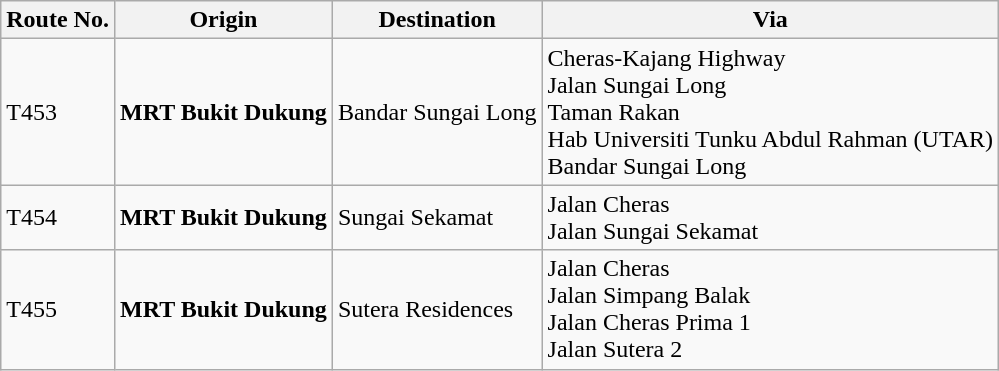<table class="wikitable">
<tr>
<th>Route No.</th>
<th>Origin</th>
<th>Destination</th>
<th>Via</th>
</tr>
<tr>
<td>T453</td>
<td> <strong>MRT Bukit Dukung</strong></td>
<td>Bandar Sungai Long</td>
<td> Cheras-Kajang Highway<br>Jalan Sungai Long<br>Taman Rakan<br>Hab Universiti Tunku Abdul Rahman (UTAR)<br>Bandar Sungai Long</td>
</tr>
<tr>
<td>T454</td>
<td> <strong>MRT Bukit Dukung</strong></td>
<td>Sungai Sekamat</td>
<td>Jalan Cheras<br>Jalan Sungai Sekamat</td>
</tr>
<tr>
<td>T455</td>
<td> <strong>MRT Bukit Dukung</strong></td>
<td>Sutera Residences</td>
<td>Jalan Cheras<br>Jalan Simpang Balak<br>Jalan Cheras Prima 1<br>Jalan Sutera 2</td>
</tr>
</table>
